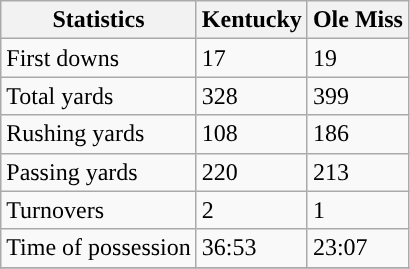<table class="wikitable" style="float: left;">
<tr>
<th>Statistics</th>
<th>Kentucky</th>
<th>Ole Miss</th>
</tr>
<tr>
<td>First downs</td>
<td>17</td>
<td>19</td>
</tr>
<tr>
<td>Total yards</td>
<td>328</td>
<td>399</td>
</tr>
<tr>
<td>Rushing yards</td>
<td>108</td>
<td>186</td>
</tr>
<tr>
<td>Passing yards</td>
<td>220</td>
<td>213</td>
</tr>
<tr>
<td>Turnovers</td>
<td>2</td>
<td>1</td>
</tr>
<tr>
<td>Time of possession</td>
<td>36:53</td>
<td>23:07</td>
</tr>
<tr>
</tr>
</table>
